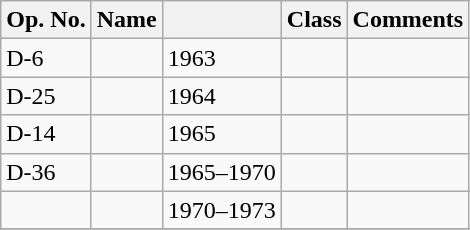<table class="wikitable">
<tr>
<th>Op. No.</th>
<th>Name</th>
<th></th>
<th>Class</th>
<th>Comments</th>
</tr>
<tr>
<td>D-6</td>
<td></td>
<td>1963</td>
<td></td>
<td></td>
</tr>
<tr>
<td>D-25</td>
<td></td>
<td>1964</td>
<td></td>
<td></td>
</tr>
<tr>
<td>D-14</td>
<td></td>
<td>1965</td>
<td></td>
<td></td>
</tr>
<tr>
<td>D-36</td>
<td></td>
<td>1965–1970</td>
<td></td>
<td></td>
</tr>
<tr>
<td></td>
<td></td>
<td>1970–1973</td>
<td></td>
<td></td>
</tr>
<tr>
</tr>
</table>
